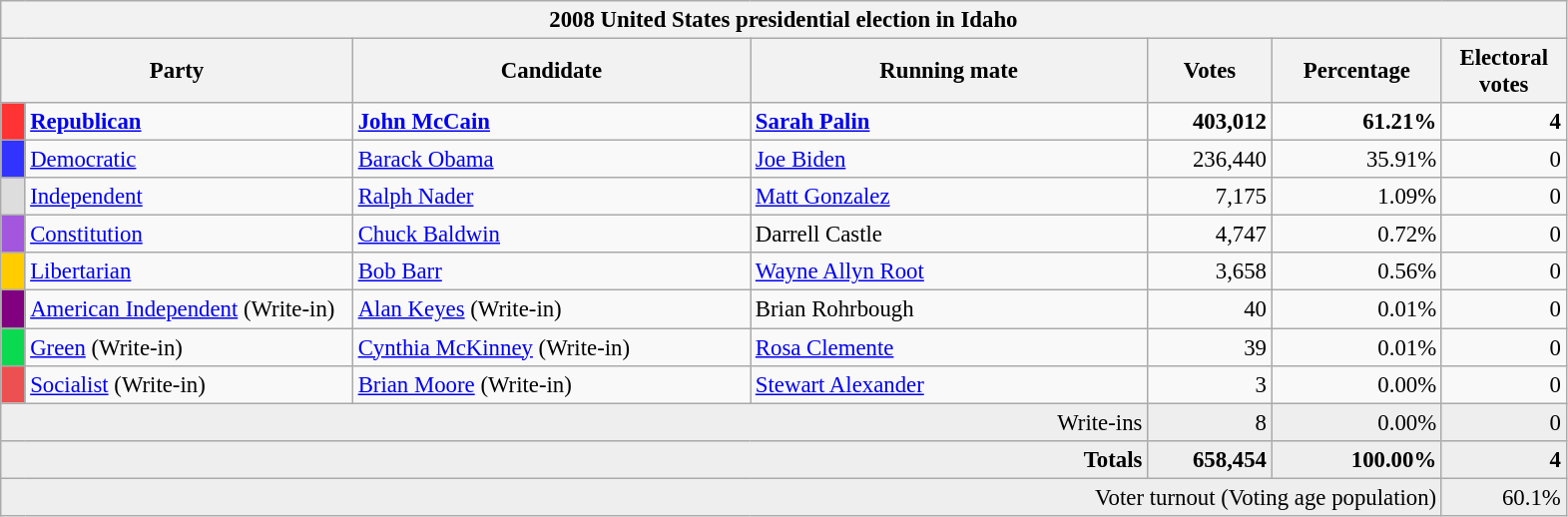<table class="wikitable" style="font-size: 95%;">
<tr>
<th colspan="7">2008 United States presidential election in Idaho</th>
</tr>
<tr>
<th colspan="2" style="width: 15em">Party</th>
<th style="width: 17em">Candidate</th>
<th style="width: 17em">Running mate</th>
<th style="width: 5em">Votes</th>
<th style="width: 7em">Percentage</th>
<th style="width: 5em">Electoral votes</th>
</tr>
<tr>
<th style="background-color:#FF3333; width: 3px"></th>
<td style="width: 130px"><strong><a href='#'>Republican</a></strong></td>
<td><strong><a href='#'>John McCain</a></strong></td>
<td><strong><a href='#'>Sarah Palin</a></strong></td>
<td align="right"><strong>403,012</strong></td>
<td align="right"><strong>61.21%</strong></td>
<td align="right"><strong>4</strong></td>
</tr>
<tr>
<th style="background-color:#3333FF; width: 3px"></th>
<td style="width: 130px"><a href='#'>Democratic</a></td>
<td><a href='#'>Barack Obama</a></td>
<td><a href='#'>Joe Biden</a></td>
<td align="right">236,440</td>
<td align="right">35.91%</td>
<td align="right">0</td>
</tr>
<tr>
<th style="background-color:#DDDDDD; width: 3px"></th>
<td style="width: 130px"><a href='#'>Independent</a></td>
<td><a href='#'>Ralph Nader</a></td>
<td><a href='#'>Matt Gonzalez</a></td>
<td align="right">7,175</td>
<td align="right">1.09%</td>
<td align="right">0</td>
</tr>
<tr>
<th style="background-color:#A356DE; width: 3px"></th>
<td style="width: 130px"><a href='#'>Constitution</a></td>
<td><a href='#'>Chuck Baldwin</a></td>
<td>Darrell Castle</td>
<td align="right">4,747</td>
<td align="right">0.72%</td>
<td align="right">0</td>
</tr>
<tr>
<th style="background-color:#FFCC00; width: 3px"></th>
<td style="width: 130px"><a href='#'>Libertarian</a></td>
<td><a href='#'>Bob Barr</a></td>
<td><a href='#'>Wayne Allyn Root</a></td>
<td align="right">3,658</td>
<td align="right">0.56%</td>
<td align="right">0</td>
</tr>
<tr>
<th style="background-color:#800080; width: 3px"></th>
<td style="width: 130px"><a href='#'>American Independent</a> (Write-in)</td>
<td><a href='#'>Alan Keyes</a> (Write-in)</td>
<td>Brian Rohrbough</td>
<td align="right">40</td>
<td align="right">0.01%</td>
<td align="right">0</td>
</tr>
<tr>
<th style="background-color:#0BDA51; width: 3px"></th>
<td style="width: 130px"><a href='#'>Green</a> (Write-in)</td>
<td><a href='#'>Cynthia McKinney</a> (Write-in)</td>
<td><a href='#'>Rosa Clemente</a></td>
<td align="right">39</td>
<td align="right">0.01%</td>
<td align="right">0</td>
</tr>
<tr>
<th style="background-color:#EC5050; width: 3px"></th>
<td style="width: 130px"><a href='#'>Socialist</a> (Write-in)</td>
<td><a href='#'>Brian Moore</a> (Write-in)</td>
<td><a href='#'>Stewart Alexander</a></td>
<td align="right">3</td>
<td align="right">0.00%</td>
<td align="right">0</td>
</tr>
<tr bgcolor="#EEEEEE">
<td colspan="4" align="right">Write-ins</td>
<td align="right">8</td>
<td align="right">0.00%</td>
<td align="right">0</td>
</tr>
<tr bgcolor="#EEEEEE">
<td colspan="4" align="right"><strong>Totals</strong></td>
<td align="right"><strong>658,454</strong></td>
<td align="right"><strong>100.00%</strong></td>
<td align="right"><strong>4</strong></td>
</tr>
<tr bgcolor="#EEEEEE">
<td colspan="6" align="right">Voter turnout (Voting age population)</td>
<td colspan="1" align="right">60.1%</td>
</tr>
</table>
